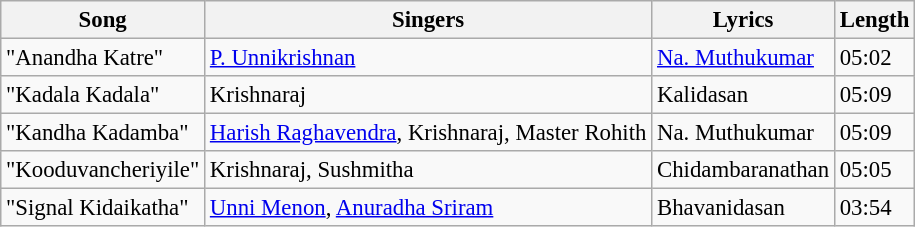<table class="wikitable" style="font-size: 95%;">
<tr>
<th>Song</th>
<th>Singers</th>
<th>Lyrics</th>
<th>Length</th>
</tr>
<tr>
<td>"Anandha Katre"</td>
<td><a href='#'>P. Unnikrishnan</a></td>
<td><a href='#'>Na. Muthukumar</a></td>
<td>05:02</td>
</tr>
<tr>
<td>"Kadala Kadala"</td>
<td>Krishnaraj</td>
<td>Kalidasan</td>
<td>05:09</td>
</tr>
<tr>
<td>"Kandha Kadamba"</td>
<td><a href='#'>Harish Raghavendra</a>, Krishnaraj, Master Rohith</td>
<td>Na. Muthukumar</td>
<td>05:09</td>
</tr>
<tr>
<td>"Kooduvancheriyile"</td>
<td>Krishnaraj, Sushmitha</td>
<td>Chidambaranathan</td>
<td>05:05</td>
</tr>
<tr>
<td>"Signal Kidaikatha"</td>
<td><a href='#'>Unni Menon</a>, <a href='#'>Anuradha Sriram</a></td>
<td>Bhavanidasan</td>
<td>03:54</td>
</tr>
</table>
